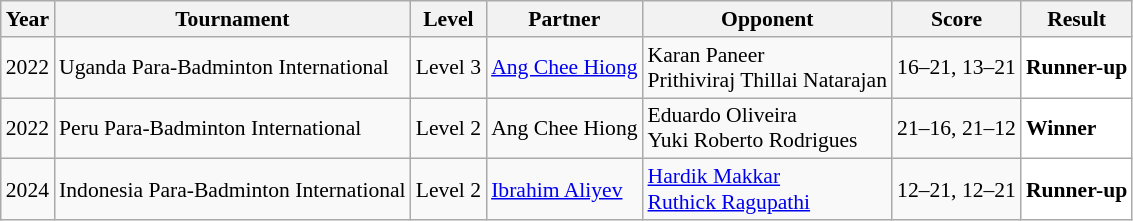<table class="sortable wikitable" style="font-size: 90%;">
<tr>
<th>Year</th>
<th>Tournament</th>
<th>Level</th>
<th>Partner</th>
<th>Opponent</th>
<th>Score</th>
<th>Result</th>
</tr>
<tr>
<td align="center">2022</td>
<td align="left">Uganda Para-Badminton International</td>
<td align="left">Level 3</td>
<td> <a href='#'>Ang Chee Hiong</a></td>
<td align="left"> Karan Paneer<br> Prithiviraj Thillai Natarajan</td>
<td align="left">16–21, 13–21</td>
<td style="text-align:left; background:white"> <strong>Runner-up</strong></td>
</tr>
<tr>
<td align="center">2022</td>
<td align="left">Peru Para-Badminton International</td>
<td align="left">Level 2</td>
<td> Ang Chee Hiong</td>
<td align="left"> Eduardo Oliveira<br> Yuki Roberto Rodrigues</td>
<td align="left">21–16, 21–12</td>
<td style="text-align:left; background:white"> <strong>Winner</strong></td>
</tr>
<tr>
<td align="center">2024</td>
<td align="left">Indonesia Para-Badminton International</td>
<td align="left">Level 2</td>
<td> <a href='#'>Ibrahim Aliyev</a></td>
<td align="left"> <a href='#'>Hardik Makkar</a><br> <a href='#'>Ruthick Ragupathi</a></td>
<td align="left">12–21, 12–21</td>
<td style="text-align:left; background:white"> <strong>Runner-up</strong></td>
</tr>
</table>
